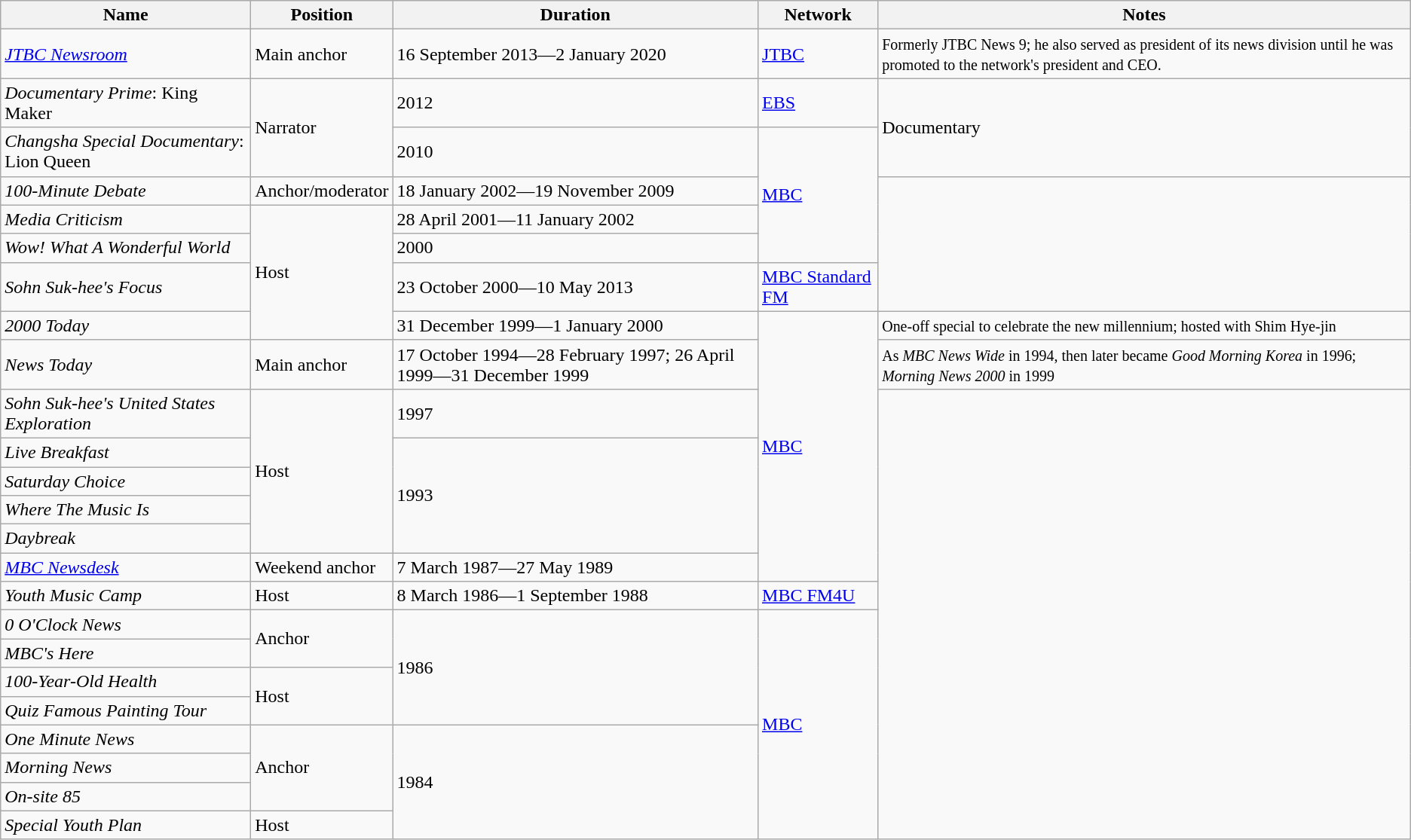<table class="wikitable">
<tr>
<th>Name</th>
<th>Position</th>
<th>Duration</th>
<th>Network</th>
<th>Notes</th>
</tr>
<tr>
<td><em><a href='#'>JTBC Newsroom</a></em></td>
<td>Main anchor</td>
<td>16 September 2013—2 January 2020</td>
<td><a href='#'>JTBC</a></td>
<td><small>Formerly JTBC News 9; he also served as president of its news division until he was promoted to the network's president and CEO.</small></td>
</tr>
<tr>
<td><em>Documentary Prime</em>: King Maker</td>
<td rowspan="2">Narrator</td>
<td>2012</td>
<td><a href='#'>EBS</a></td>
<td rowspan="2">Documentary</td>
</tr>
<tr>
<td><em>Changsha Special Documentary</em>: Lion Queen</td>
<td>2010</td>
<td rowspan="4"><a href='#'>MBC</a></td>
</tr>
<tr>
<td><em>100-Minute Debate</em></td>
<td>Anchor/moderator</td>
<td>18 January 2002—19 November 2009</td>
<td rowspan="4"></td>
</tr>
<tr>
<td><em>Media Criticism</em></td>
<td rowspan="4">Host</td>
<td>28 April 2001—11 January 2002</td>
</tr>
<tr>
<td><em>Wow! What A Wonderful World</em></td>
<td>2000</td>
</tr>
<tr>
<td><em>Sohn Suk-hee's Focus</em></td>
<td>23 October 2000—10 May 2013</td>
<td><a href='#'>MBC Standard FM</a></td>
</tr>
<tr>
<td><em>2000 Today</em></td>
<td>31 December 1999—1 January 2000</td>
<td rowspan="8"><a href='#'>MBC</a></td>
<td><small>One-off special to celebrate the new millennium; hosted with Shim Hye-jin</small></td>
</tr>
<tr>
<td><em>News Today</em></td>
<td>Main anchor</td>
<td>17 October 1994—28 February 1997; 26 April 1999—31 December 1999</td>
<td><small>As <em>MBC News Wide</em> in 1994, then later became <em>Good Morning Korea</em> in 1996; <em>Morning News 2000</em> in 1999</small></td>
</tr>
<tr>
<td><em>Sohn Suk-hee's United States Exploration</em></td>
<td rowspan="5">Host</td>
<td>1997</td>
<td rowspan="15"></td>
</tr>
<tr>
<td><em>Live Breakfast</em></td>
<td rowspan="4">1993</td>
</tr>
<tr>
<td><em>Saturday Choice</em></td>
</tr>
<tr>
<td><em>Where The Music Is</em></td>
</tr>
<tr>
<td><em>Daybreak</em></td>
</tr>
<tr>
<td><em><a href='#'>MBC Newsdesk</a></em></td>
<td>Weekend anchor</td>
<td>7 March 1987—27 May 1989</td>
</tr>
<tr>
<td><em>Youth Music Camp</em></td>
<td>Host</td>
<td>8 March 1986—1 September 1988</td>
<td><a href='#'>MBC FM4U</a></td>
</tr>
<tr>
<td><em>0 O'Clock News</em></td>
<td rowspan="2">Anchor</td>
<td rowspan="4">1986</td>
<td rowspan="8"><a href='#'>MBC</a></td>
</tr>
<tr>
<td><em>MBC's Here</em></td>
</tr>
<tr>
<td><em>100-Year-Old Health</em></td>
<td rowspan="2">Host</td>
</tr>
<tr>
<td><em>Quiz Famous Painting Tour</em></td>
</tr>
<tr>
<td><em>One Minute News</em></td>
<td rowspan="3">Anchor</td>
<td rowspan="4">1984</td>
</tr>
<tr>
<td><em>Morning News</em></td>
</tr>
<tr>
<td><em>On-site 85</em></td>
</tr>
<tr>
<td><em>Special Youth Plan</em></td>
<td>Host</td>
</tr>
</table>
